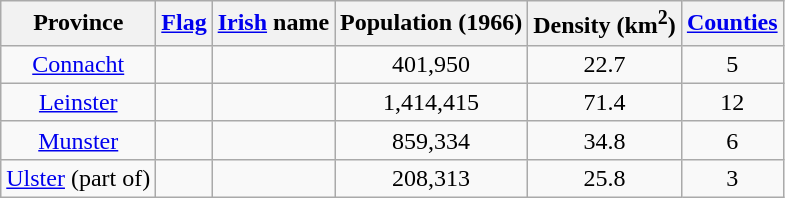<table class="wikitable sortable" align="center" style="text-align: center;">
<tr>
<th>Province</th>
<th><a href='#'>Flag</a></th>
<th><a href='#'>Irish</a> name</th>
<th>Population (1966)</th>
<th>Density (km<sup>2</sup>)</th>
<th><a href='#'>Counties</a></th>
</tr>
<tr>
<td><a href='#'>Connacht</a></td>
<td></td>
<td><br><small></small></td>
<td>401,950</td>
<td>22.7</td>
<td>5</td>
</tr>
<tr>
<td><a href='#'>Leinster</a></td>
<td></td>
<td><br><small></small></td>
<td>1,414,415</td>
<td>71.4</td>
<td>12</td>
</tr>
<tr>
<td><a href='#'>Munster</a></td>
<td></td>
<td><br><small></small></td>
<td>859,334</td>
<td>34.8</td>
<td>6</td>
</tr>
<tr>
<td><a href='#'>Ulster</a> (part of)</td>
<td></td>
<td><br><small></small></td>
<td>208,313</td>
<td>25.8</td>
<td>3</td>
</tr>
</table>
